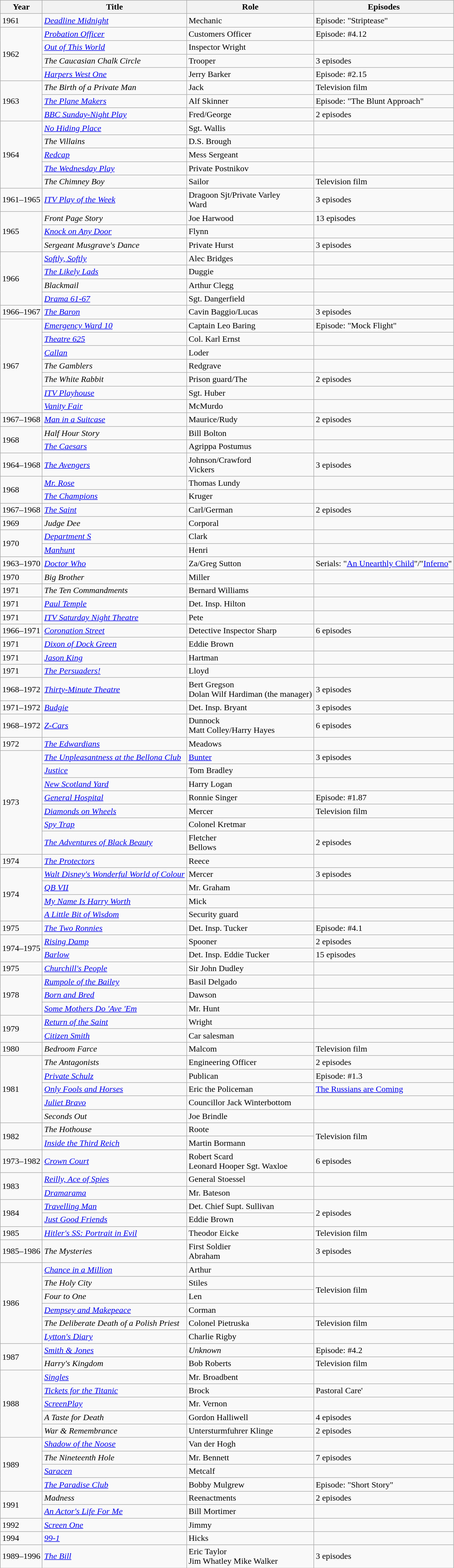<table class="wikitable sortable jquery-tablesorter">
<tr>
<th>Year</th>
<th>Title</th>
<th>Role</th>
<th>Episodes</th>
</tr>
<tr>
<td>1961</td>
<td><em><a href='#'>Deadline Midnight</a></em></td>
<td>Mechanic</td>
<td>Episode: "Striptease"</td>
</tr>
<tr>
<td rowspan="4">1962</td>
<td><em><a href='#'>Probation Officer</a></em></td>
<td>Customers Officer</td>
<td>Episode: #4.12</td>
</tr>
<tr>
<td><em><a href='#'>Out of This World</a></em></td>
<td>Inspector Wright</td>
<td></td>
</tr>
<tr>
<td><em>The Caucasian Chalk Circle</em></td>
<td>Trooper</td>
<td>3 episodes</td>
</tr>
<tr>
<td><em><a href='#'>Harpers West One</a></em></td>
<td>Jerry Barker</td>
<td>Episode: #2.15</td>
</tr>
<tr>
<td rowspan="3">1963</td>
<td><em>The Birth of a Private Man</em></td>
<td>Jack</td>
<td>Television film</td>
</tr>
<tr>
<td><em><a href='#'>The Plane Makers</a></em></td>
<td>Alf Skinner</td>
<td>Episode: "The Blunt Approach"</td>
</tr>
<tr>
<td><em><a href='#'>BBC Sunday-Night Play</a></em></td>
<td>Fred/George</td>
<td>2 episodes</td>
</tr>
<tr>
<td rowspan="5">1964</td>
<td><em><a href='#'>No Hiding Place</a></em></td>
<td>Sgt. Wallis</td>
<td></td>
</tr>
<tr>
<td><em>The Villains</em></td>
<td>D.S. Brough</td>
<td></td>
</tr>
<tr>
<td><em><a href='#'>Redcap</a></em></td>
<td>Mess Sergeant</td>
<td></td>
</tr>
<tr>
<td><em><a href='#'>The Wednesday Play</a></em></td>
<td>Private Postnikov</td>
<td></td>
</tr>
<tr>
<td><em>The Chimney Boy</em></td>
<td>Sailor</td>
<td>Television film</td>
</tr>
<tr>
<td>1961–1965</td>
<td><em><a href='#'>ITV Play of the Week</a></em></td>
<td>Dragoon Sjt/Private Varley<br>Ward</td>
<td>3 episodes</td>
</tr>
<tr>
<td rowspan="3">1965</td>
<td><em>Front Page Story</em></td>
<td>Joe Harwood</td>
<td>13 episodes</td>
</tr>
<tr>
<td><em><a href='#'>Knock on Any Door</a></em></td>
<td>Flynn</td>
<td></td>
</tr>
<tr>
<td><em>Sergeant Musgrave's Dance</em></td>
<td>Private Hurst</td>
<td>3 episodes</td>
</tr>
<tr>
<td rowspan="4">1966</td>
<td><em><a href='#'>Softly, Softly</a></em></td>
<td>Alec Bridges</td>
<td></td>
</tr>
<tr>
<td><em><a href='#'>The Likely Lads</a></em></td>
<td>Duggie</td>
<td></td>
</tr>
<tr>
<td><em>Blackmail</em></td>
<td>Arthur Clegg</td>
<td></td>
</tr>
<tr>
<td><em><a href='#'>Drama 61-67</a></em></td>
<td>Sgt. Dangerfield</td>
<td></td>
</tr>
<tr>
<td>1966–1967</td>
<td><em><a href='#'>The Baron</a></em></td>
<td>Cavin Baggio/Lucas</td>
<td>3 episodes</td>
</tr>
<tr>
<td rowspan="7">1967</td>
<td><em><a href='#'>Emergency Ward 10</a></em></td>
<td>Captain Leo Baring</td>
<td>Episode: "Mock Flight"</td>
</tr>
<tr>
<td><em><a href='#'>Theatre 625</a></em></td>
<td>Col. Karl Ernst</td>
<td></td>
</tr>
<tr>
<td><em><a href='#'>Callan</a></em></td>
<td>Loder</td>
<td></td>
</tr>
<tr>
<td><em>The Gamblers</em></td>
<td>Redgrave</td>
<td></td>
</tr>
<tr>
<td><em>The White Rabbit</em></td>
<td>Prison guard/The</td>
<td>2 episodes</td>
</tr>
<tr>
<td><em><a href='#'>ITV Playhouse</a></em></td>
<td>Sgt. Huber</td>
<td></td>
</tr>
<tr>
<td><em><a href='#'>Vanity Fair</a></em></td>
<td>McMurdo</td>
<td></td>
</tr>
<tr>
<td>1967–1968</td>
<td><em><a href='#'>Man in a Suitcase</a></em></td>
<td>Maurice/Rudy</td>
<td>2 episodes</td>
</tr>
<tr>
<td rowspan="2">1968</td>
<td><em>Half Hour Story</em></td>
<td>Bill Bolton</td>
<td></td>
</tr>
<tr>
<td><em><a href='#'>The Caesars</a></em></td>
<td>Agrippa Postumus</td>
<td></td>
</tr>
<tr>
<td>1964–1968</td>
<td><em><a href='#'>The Avengers</a></em></td>
<td>Johnson/Crawford<br>Vickers</td>
<td>3 episodes</td>
</tr>
<tr>
<td rowspan="2">1968</td>
<td><em><a href='#'>Mr. Rose</a></em></td>
<td>Thomas Lundy</td>
<td></td>
</tr>
<tr>
<td><em><a href='#'>The Champions</a></em></td>
<td>Kruger</td>
<td></td>
</tr>
<tr>
<td>1967–1968</td>
<td><em><a href='#'>The Saint</a></em></td>
<td>Carl/German</td>
<td>2 episodes</td>
</tr>
<tr>
<td>1969</td>
<td><em>Judge Dee</em></td>
<td>Corporal</td>
<td></td>
</tr>
<tr>
<td rowspan="2">1970</td>
<td><em><a href='#'>Department S</a></em></td>
<td>Clark</td>
<td></td>
</tr>
<tr>
<td><em><a href='#'>Manhunt</a></em></td>
<td>Henri</td>
<td></td>
</tr>
<tr>
<td>1963–1970</td>
<td><em><a href='#'>Doctor Who</a></em></td>
<td>Za/Greg Sutton</td>
<td>Serials: "<a href='#'>An Unearthly Child</a>"/"<a href='#'>Inferno</a>"</td>
</tr>
<tr>
<td>1970</td>
<td><em>Big Brother</em></td>
<td>Miller</td>
<td></td>
</tr>
<tr>
<td>1971</td>
<td><em>The Ten Commandments</em></td>
<td>Bernard Williams</td>
<td></td>
</tr>
<tr>
<td>1971</td>
<td><em><a href='#'>Paul Temple</a></em></td>
<td>Det. Insp. Hilton</td>
<td></td>
</tr>
<tr>
<td>1971</td>
<td><em><a href='#'>ITV Saturday Night Theatre</a></em></td>
<td>Pete</td>
<td></td>
</tr>
<tr>
<td>1966–1971</td>
<td><em><a href='#'>Coronation Street</a></em></td>
<td>Detective Inspector Sharp</td>
<td>6 episodes</td>
</tr>
<tr>
<td>1971</td>
<td><em><a href='#'>Dixon of Dock Green</a></em></td>
<td>Eddie Brown</td>
<td></td>
</tr>
<tr>
<td>1971</td>
<td><em><a href='#'>Jason King</a></em></td>
<td>Hartman</td>
<td></td>
</tr>
<tr>
<td>1971</td>
<td><em><a href='#'>The Persuaders!</a></em></td>
<td>Lloyd</td>
<td></td>
</tr>
<tr>
<td>1968–1972</td>
<td><em><a href='#'>Thirty-Minute Theatre</a></em></td>
<td>Bert Gregson<br>Dolan
Wilf Hardiman (the manager)</td>
<td>3 episodes</td>
</tr>
<tr>
<td>1971–1972</td>
<td><em><a href='#'>Budgie</a></em></td>
<td>Det. Insp. Bryant</td>
<td>3 episodes</td>
</tr>
<tr>
<td>1968–1972</td>
<td><em><a href='#'>Z-Cars</a></em></td>
<td>Dunnock<br>Matt Colley/Harry Hayes</td>
<td>6 episodes</td>
</tr>
<tr>
<td>1972</td>
<td><em><a href='#'>The Edwardians</a></em></td>
<td>Meadows</td>
<td></td>
</tr>
<tr>
<td rowspan="7">1973</td>
<td><em><a href='#'>The Unpleasantness at the Bellona Club</a></em></td>
<td><a href='#'>Bunter</a></td>
<td>3 episodes</td>
</tr>
<tr>
<td><em><a href='#'>Justice</a></em></td>
<td>Tom Bradley</td>
<td></td>
</tr>
<tr>
<td><em><a href='#'>New Scotland Yard</a></em></td>
<td>Harry Logan</td>
<td></td>
</tr>
<tr>
<td><em><a href='#'>General Hospital</a></em></td>
<td>Ronnie Singer</td>
<td>Episode: #1.87</td>
</tr>
<tr>
<td><em><a href='#'>Diamonds on Wheels</a></em></td>
<td>Mercer</td>
<td>Television film</td>
</tr>
<tr>
<td><em><a href='#'>Spy Trap</a></em></td>
<td>Colonel Kretmar</td>
<td></td>
</tr>
<tr>
<td><em><a href='#'>The Adventures of Black Beauty</a></em></td>
<td>Fletcher<br>Bellows</td>
<td>2 episodes</td>
</tr>
<tr>
<td>1974</td>
<td><em><a href='#'>The Protectors</a></em></td>
<td>Reece</td>
<td></td>
</tr>
<tr>
<td rowspan="4">1974</td>
<td><em><a href='#'>Walt Disney's Wonderful World of Colour</a></em></td>
<td>Mercer</td>
<td>3 episodes</td>
</tr>
<tr>
<td><em><a href='#'>QB VII</a></em></td>
<td>Mr. Graham</td>
<td></td>
</tr>
<tr>
<td><em><a href='#'>My Name Is Harry Worth</a></em></td>
<td>Mick</td>
<td></td>
</tr>
<tr>
<td><em><a href='#'>A Little Bit of Wisdom</a></em></td>
<td>Security guard</td>
<td></td>
</tr>
<tr>
<td>1975</td>
<td><em><a href='#'>The Two Ronnies</a></em></td>
<td>Det. Insp. Tucker</td>
<td>Episode: #4.1</td>
</tr>
<tr>
<td rowspan="2">1974–1975</td>
<td><em><a href='#'>Rising Damp</a></em></td>
<td>Spooner</td>
<td>2 episodes</td>
</tr>
<tr>
<td><a href='#'><em>Barlow</em></a></td>
<td>Det. Insp. Eddie Tucker</td>
<td>15 episodes</td>
</tr>
<tr>
<td>1975</td>
<td><em><a href='#'>Churchill's People</a></em></td>
<td>Sir John Dudley</td>
<td></td>
</tr>
<tr>
<td rowspan="3">1978</td>
<td><em><a href='#'>Rumpole of the Bailey</a></em></td>
<td>Basil Delgado</td>
<td></td>
</tr>
<tr>
<td><em><a href='#'>Born and Bred</a></em></td>
<td>Dawson</td>
<td></td>
</tr>
<tr>
<td><em><a href='#'>Some Mothers Do 'Ave 'Em</a></em></td>
<td>Mr. Hunt</td>
<td></td>
</tr>
<tr>
<td rowspan="2">1979</td>
<td><em><a href='#'>Return of the Saint</a></em></td>
<td>Wright</td>
<td></td>
</tr>
<tr>
<td><em><a href='#'>Citizen Smith</a></em></td>
<td>Car salesman</td>
<td></td>
</tr>
<tr>
<td>1980</td>
<td><em>Bedroom Farce</em></td>
<td>Malcom</td>
<td>Television film</td>
</tr>
<tr>
<td rowspan="5">1981</td>
<td><em>The Antagonists</em></td>
<td>Engineering Officer</td>
<td>2 episodes</td>
</tr>
<tr>
<td><em><a href='#'>Private Schulz</a></em></td>
<td>Publican</td>
<td>Episode: #1.3</td>
</tr>
<tr>
<td><em><a href='#'>Only Fools and Horses</a></em></td>
<td>Eric the Policeman</td>
<td><a href='#'>The Russians are Coming</a></td>
</tr>
<tr>
<td><em><a href='#'>Juliet Bravo</a></em></td>
<td>Councillor Jack Winterbottom</td>
<td></td>
</tr>
<tr>
<td><em>Seconds Out</em></td>
<td>Joe Brindle</td>
<td></td>
</tr>
<tr>
<td rowspan="2">1982</td>
<td><em>The Hothouse</em></td>
<td>Roote</td>
<td rowspan="2">Television film</td>
</tr>
<tr>
<td><em><a href='#'>Inside the Third Reich</a></em></td>
<td>Martin Bormann</td>
</tr>
<tr>
<td>1973–1982</td>
<td><em><a href='#'>Crown Court</a></em></td>
<td>Robert Scard<br>Leonard Hooper
Sgt. Waxloe</td>
<td>6 episodes</td>
</tr>
<tr>
<td rowspan="2">1983</td>
<td><em><a href='#'>Reilly, Ace of Spies</a></em></td>
<td>General Stoessel</td>
<td></td>
</tr>
<tr>
<td><em><a href='#'>Dramarama</a></em></td>
<td>Mr. Bateson</td>
<td></td>
</tr>
<tr>
<td rowspan="2">1984</td>
<td><em><a href='#'>Travelling Man</a></em></td>
<td>Det. Chief Supt. Sullivan</td>
<td rowspan="2">2 episodes</td>
</tr>
<tr>
<td><em><a href='#'>Just Good Friends</a></em></td>
<td>Eddie Brown</td>
</tr>
<tr>
<td>1985</td>
<td><em><a href='#'>Hitler's SS: Portrait in Evil</a></em></td>
<td>Theodor Eicke</td>
<td>Television film</td>
</tr>
<tr>
<td>1985–1986</td>
<td><em>The Mysteries</em></td>
<td>First Soldier<br>Abraham</td>
<td>3 episodes</td>
</tr>
<tr>
<td rowspan="6">1986</td>
<td><em><a href='#'>Chance in a Million</a></em></td>
<td>Arthur</td>
<td></td>
</tr>
<tr>
<td><em>The Holy City</em></td>
<td>Stiles</td>
<td rowspan="2">Television film</td>
</tr>
<tr>
<td><em>Four to One</em></td>
<td>Len</td>
</tr>
<tr>
<td><em><a href='#'>Dempsey and Makepeace</a></em></td>
<td>Corman</td>
<td></td>
</tr>
<tr>
<td><em>The Deliberate Death of a Polish Priest</em></td>
<td>Colonel Pietruska</td>
<td>Television film</td>
</tr>
<tr>
<td><em><a href='#'>Lytton's Diary</a></em></td>
<td>Charlie Rigby</td>
<td></td>
</tr>
<tr>
<td rowspan="2">1987</td>
<td><em><a href='#'>Smith & Jones</a></em></td>
<td><em>Unknown</em></td>
<td>Episode: #4.2</td>
</tr>
<tr>
<td><em>Harry's Kingdom</em></td>
<td>Bob Roberts</td>
<td>Television film</td>
</tr>
<tr>
<td rowspan="5">1988</td>
<td><em><a href='#'>Singles</a></em></td>
<td>Mr. Broadbent</td>
<td></td>
</tr>
<tr>
<td><em><a href='#'>Tickets for the Titanic</a></em></td>
<td>Brock</td>
<td>Pastoral Care'</td>
</tr>
<tr>
<td><em><a href='#'>ScreenPlay</a></em></td>
<td>Mr. Vernon</td>
<td></td>
</tr>
<tr>
<td><em>A Taste for Death</em></td>
<td>Gordon Halliwell</td>
<td>4 episodes</td>
</tr>
<tr>
<td><em>War & Remembrance</em></td>
<td>Untersturmfuhrer Klinge</td>
<td>2 episodes</td>
</tr>
<tr>
<td rowspan="4">1989</td>
<td><em><a href='#'>Shadow of the Noose</a></em></td>
<td>Van der Hogh</td>
<td></td>
</tr>
<tr>
<td><em>The Nineteenth Hole</em></td>
<td>Mr. Bennett</td>
<td>7 episodes</td>
</tr>
<tr>
<td><em><a href='#'>Saracen</a></em></td>
<td>Metcalf</td>
<td></td>
</tr>
<tr>
<td><em><a href='#'>The Paradise Club</a></em></td>
<td>Bobby Mulgrew</td>
<td>Episode: "Short Story"</td>
</tr>
<tr>
<td rowspan="2">1991</td>
<td><em>Madness</em></td>
<td>Reenactments</td>
<td>2 episodes</td>
</tr>
<tr>
<td><em><a href='#'>An Actor's Life For Me</a></em></td>
<td>Bill Mortimer</td>
<td></td>
</tr>
<tr>
<td>1992</td>
<td><em><a href='#'>Screen One</a></em></td>
<td>Jimmy</td>
<td></td>
</tr>
<tr>
<td>1994</td>
<td><em><a href='#'>99-1</a></em></td>
<td>Hicks</td>
<td></td>
</tr>
<tr>
<td>1989–1996</td>
<td><em><a href='#'>The Bill</a></em></td>
<td>Eric Taylor<br>Jim Whatley
Mike Walker</td>
<td>3 episodes</td>
</tr>
</table>
